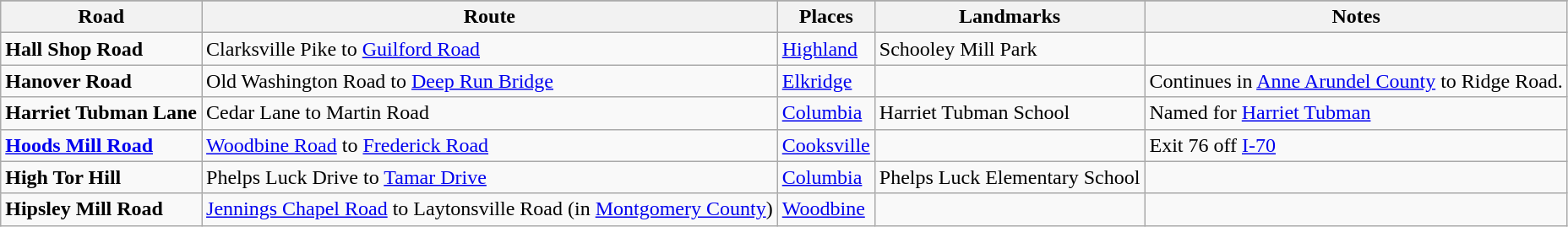<table class="wikitable">
<tr style="background-color:#DDDDDD;text-align:center;">
</tr>
<tr>
<th>Road</th>
<th>Route</th>
<th>Places</th>
<th>Landmarks</th>
<th>Notes</th>
</tr>
<tr>
<td> <strong>Hall Shop Road</strong></td>
<td>Clarksville Pike to <a href='#'>Guilford Road</a></td>
<td><a href='#'>Highland</a></td>
<td>Schooley Mill Park</td>
<td></td>
</tr>
<tr>
<td> <strong>Hanover Road</strong></td>
<td>Old Washington Road to <a href='#'>Deep Run Bridge</a></td>
<td><a href='#'>Elkridge</a></td>
<td></td>
<td>Continues in <a href='#'>Anne Arundel County</a> to Ridge Road.</td>
</tr>
<tr>
<td> <strong>Harriet Tubman Lane</strong></td>
<td>Cedar Lane to Martin Road</td>
<td><a href='#'>Columbia</a></td>
<td>Harriet Tubman School</td>
<td>Named for <a href='#'>Harriet Tubman</a></td>
</tr>
<tr>
<td><strong><a href='#'>Hoods Mill Road</a></strong></td>
<td><a href='#'>Woodbine Road</a> to <a href='#'>Frederick Road</a></td>
<td><a href='#'>Cooksville</a></td>
<td></td>
<td>Exit 76 off <a href='#'>I-70</a></td>
</tr>
<tr>
<td> <strong>High Tor Hill</strong></td>
<td>Phelps Luck Drive to <a href='#'>Tamar Drive</a></td>
<td><a href='#'>Columbia</a></td>
<td>Phelps Luck Elementary School</td>
<td></td>
</tr>
<tr>
<td> <strong>Hipsley Mill Road</strong></td>
<td><a href='#'>Jennings Chapel Road</a> to Laytonsville Road (in <a href='#'>Montgomery County</a>)</td>
<td><a href='#'>Woodbine</a></td>
<td></td>
<td></td>
</tr>
</table>
